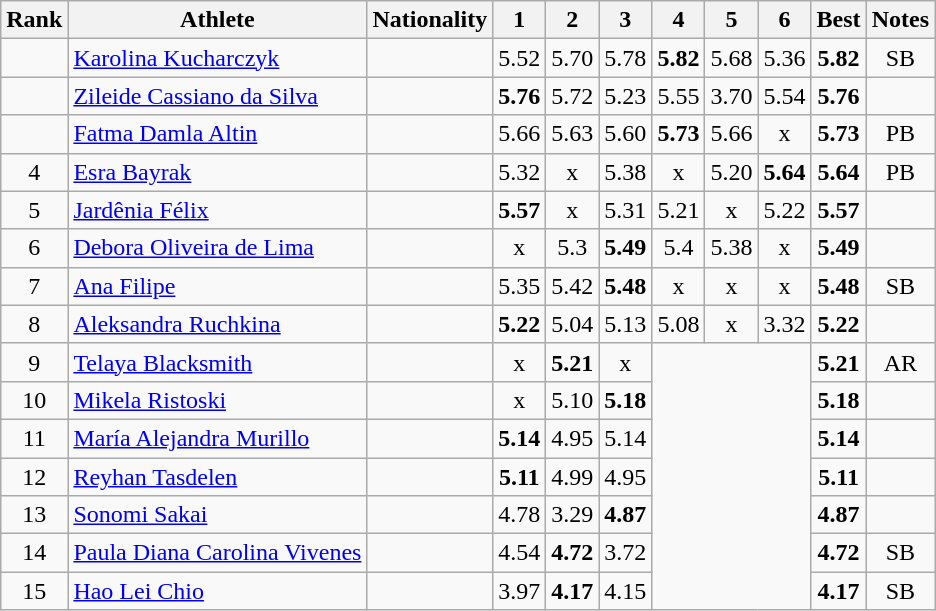<table class="wikitable sortable" style="text-align:center">
<tr>
<th>Rank</th>
<th>Athlete</th>
<th>Nationality</th>
<th>1</th>
<th>2</th>
<th>3</th>
<th>4</th>
<th>5</th>
<th>6</th>
<th>Best</th>
<th>Notes</th>
</tr>
<tr>
<td></td>
<td align=left><a href='#'>Karolina Kucharczyk</a></td>
<td align=left></td>
<td>5.52</td>
<td>5.70</td>
<td>5.78</td>
<td><strong>5.82</strong></td>
<td>5.68</td>
<td>5.36</td>
<td><strong>5.82</strong></td>
<td>SB</td>
</tr>
<tr>
<td></td>
<td align="left"><a href='#'>Zileide Cassiano da Silva</a></td>
<td align="left"></td>
<td><strong>5.76</strong></td>
<td>5.72</td>
<td>5.23</td>
<td>5.55</td>
<td>3.70</td>
<td>5.54</td>
<td><strong>5.76</strong></td>
<td></td>
</tr>
<tr>
<td></td>
<td align=left><a href='#'>Fatma Damla Altin</a></td>
<td align="left"></td>
<td>5.66</td>
<td>5.63</td>
<td>5.60</td>
<td><strong>5.73</strong></td>
<td>5.66</td>
<td>x</td>
<td><strong>5.73</strong></td>
<td>PB</td>
</tr>
<tr>
<td>4</td>
<td align=left><a href='#'>Esra Bayrak</a></td>
<td align=left></td>
<td>5.32</td>
<td>x</td>
<td>5.38</td>
<td>x</td>
<td>5.20</td>
<td><strong>5.64</strong></td>
<td><strong>5.64</strong></td>
<td>PB</td>
</tr>
<tr>
<td>5</td>
<td align=left><a href='#'>Jardênia Félix</a></td>
<td align="left"></td>
<td><strong>5.57</strong></td>
<td>x</td>
<td>5.31</td>
<td>5.21</td>
<td>x</td>
<td>5.22</td>
<td><strong>5.57</strong></td>
<td></td>
</tr>
<tr>
<td>6</td>
<td align=left><a href='#'>Debora Oliveira de Lima</a></td>
<td align="left"></td>
<td>x</td>
<td>5.3</td>
<td><strong>5.49</strong></td>
<td>5.4</td>
<td>5.38</td>
<td>x</td>
<td><strong>5.49</strong></td>
<td></td>
</tr>
<tr>
<td>7</td>
<td align=left><a href='#'>Ana Filipe</a></td>
<td align=left></td>
<td>5.35</td>
<td>5.42</td>
<td><strong>5.48</strong></td>
<td>x</td>
<td>x</td>
<td>x</td>
<td><strong>5.48</strong></td>
<td>SB</td>
</tr>
<tr>
<td>8</td>
<td align=left><a href='#'>Aleksandra Ruchkina</a></td>
<td align=left></td>
<td><strong>5.22</strong></td>
<td>5.04</td>
<td>5.13</td>
<td>5.08</td>
<td>x</td>
<td>3.32</td>
<td><strong>5.22</strong></td>
<td></td>
</tr>
<tr>
<td>9</td>
<td align=left><a href='#'>Telaya Blacksmith</a></td>
<td align=left></td>
<td>x</td>
<td><strong>5.21</strong></td>
<td>x</td>
<td colspan="3" rowspan="7"></td>
<td><strong>5.21</strong></td>
<td>AR</td>
</tr>
<tr>
<td>10</td>
<td align=left><a href='#'>Mikela Ristoski</a></td>
<td align=left></td>
<td>x</td>
<td>5.10</td>
<td><strong>5.18</strong></td>
<td><strong>5.18</strong></td>
<td></td>
</tr>
<tr>
<td>11</td>
<td align=left><a href='#'>María Alejandra Murillo</a></td>
<td align="left"></td>
<td><strong>5.14</strong></td>
<td>4.95</td>
<td>5.14</td>
<td><strong>5.14</strong></td>
<td></td>
</tr>
<tr>
<td>12</td>
<td align=left><a href='#'>Reyhan Tasdelen</a></td>
<td align=left></td>
<td><strong>5.11</strong></td>
<td>4.99</td>
<td>4.95</td>
<td><strong>5.11</strong></td>
<td></td>
</tr>
<tr>
<td>13</td>
<td align=left><a href='#'>Sonomi Sakai</a></td>
<td align=left></td>
<td>4.78</td>
<td>3.29</td>
<td><strong>4.87</strong></td>
<td><strong>4.87</strong></td>
<td></td>
</tr>
<tr>
<td>14</td>
<td align=left><a href='#'>Paula Diana Carolina Vivenes</a></td>
<td align="left"></td>
<td>4.54</td>
<td><strong>4.72</strong></td>
<td>3.72</td>
<td><strong>4.72</strong></td>
<td>SB</td>
</tr>
<tr>
<td>15</td>
<td align=left><a href='#'>Hao Lei Chio</a></td>
<td align="left"></td>
<td>3.97</td>
<td><strong>4.17</strong></td>
<td>4.15</td>
<td><strong>4.17</strong></td>
<td>SB</td>
</tr>
</table>
